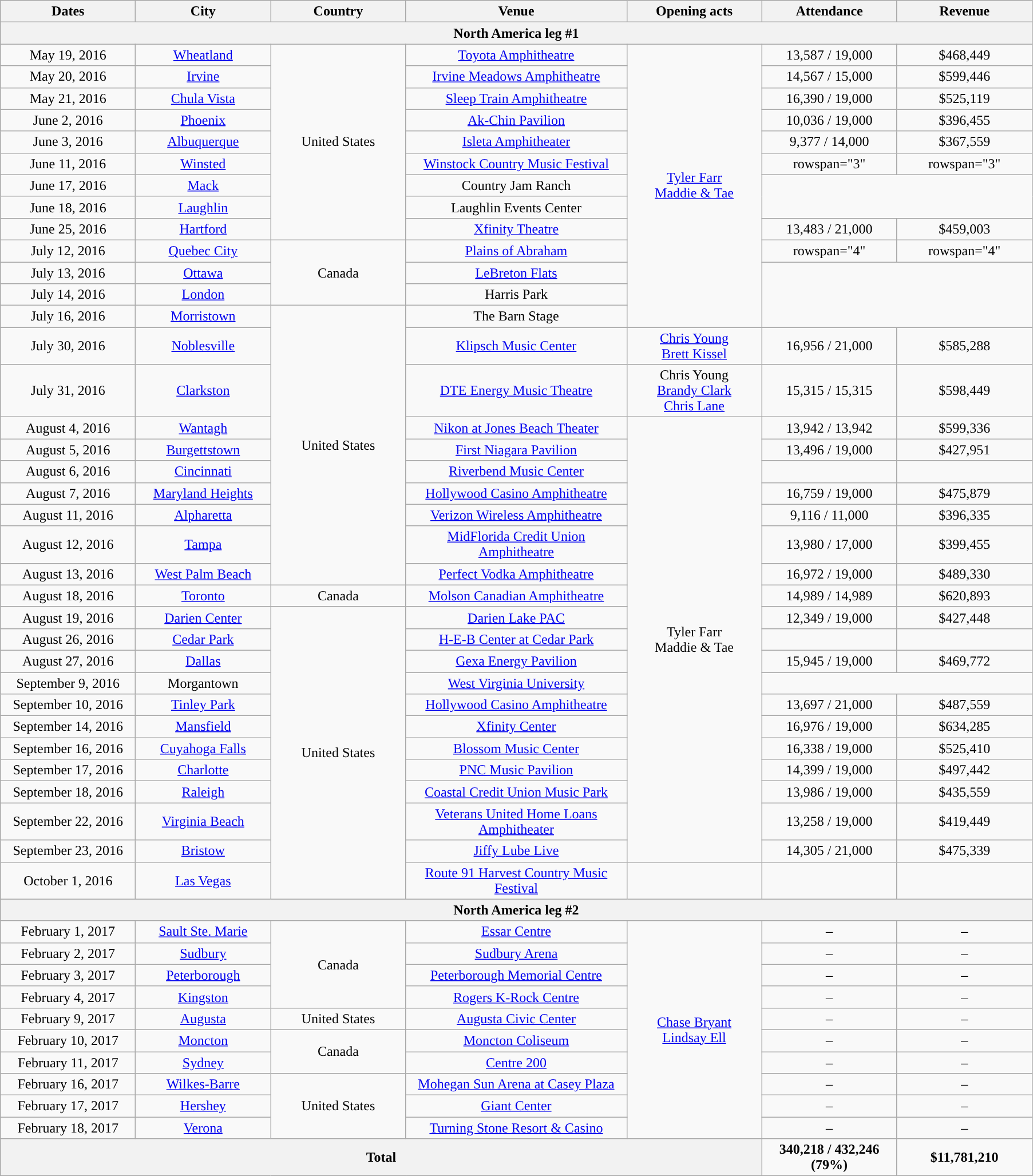<table class="wikitable" style="text-align:center;">
<tr>
<th style="width:150px;">Dates</th>
<th style="width:150px;">City</th>
<th style="width:150px;">Country</th>
<th style="width:250px;">Venue</th>
<th style="width:150px;">Opening acts</th>
<th style="width:150px;">Attendance</th>
<th style="width:150px;">Revenue</th>
</tr>
<tr>
<th colspan="7">North America leg #1</th>
</tr>
<tr>
<td>May 19, 2016</td>
<td><a href='#'>Wheatland</a></td>
<td rowspan="9">United States</td>
<td><a href='#'>Toyota Amphitheatre</a></td>
<td rowspan="13"><a href='#'>Tyler Farr</a><br><a href='#'>Maddie & Tae</a></td>
<td>13,587 / 19,000</td>
<td>$468,449</td>
</tr>
<tr>
<td>May 20, 2016</td>
<td><a href='#'>Irvine</a></td>
<td><a href='#'>Irvine Meadows Amphitheatre</a></td>
<td>14,567 / 15,000</td>
<td>$599,446</td>
</tr>
<tr>
<td>May 21, 2016</td>
<td><a href='#'>Chula Vista</a></td>
<td><a href='#'>Sleep Train Amphitheatre</a></td>
<td>16,390 / 19,000</td>
<td>$525,119</td>
</tr>
<tr>
<td>June 2, 2016</td>
<td><a href='#'>Phoenix</a></td>
<td><a href='#'>Ak-Chin Pavilion</a></td>
<td>10,036 / 19,000</td>
<td>$396,455</td>
</tr>
<tr>
<td>June 3, 2016</td>
<td><a href='#'>Albuquerque</a></td>
<td><a href='#'>Isleta Amphitheater</a></td>
<td>9,377 / 14,000</td>
<td>$367,559</td>
</tr>
<tr>
<td>June 11, 2016</td>
<td><a href='#'>Winsted</a></td>
<td><a href='#'>Winstock Country Music Festival</a></td>
<td>rowspan="3" </td>
<td>rowspan="3" </td>
</tr>
<tr>
<td>June 17, 2016</td>
<td><a href='#'>Mack</a></td>
<td>Country Jam Ranch</td>
</tr>
<tr>
<td>June 18, 2016</td>
<td><a href='#'>Laughlin</a></td>
<td>Laughlin Events Center</td>
</tr>
<tr>
<td>June 25, 2016</td>
<td><a href='#'>Hartford</a></td>
<td><a href='#'>Xfinity Theatre</a></td>
<td>13,483 / 21,000</td>
<td>$459,003</td>
</tr>
<tr>
<td>July 12, 2016</td>
<td><a href='#'>Quebec City</a></td>
<td rowspan="3">Canada</td>
<td><a href='#'>Plains of Abraham</a></td>
<td>rowspan="4" </td>
<td>rowspan="4" </td>
</tr>
<tr>
<td>July 13, 2016</td>
<td><a href='#'>Ottawa</a></td>
<td><a href='#'>LeBreton Flats</a></td>
</tr>
<tr>
<td>July 14, 2016</td>
<td><a href='#'>London</a></td>
<td>Harris Park</td>
</tr>
<tr>
<td>July 16, 2016</td>
<td><a href='#'>Morristown</a></td>
<td rowspan="10">United States</td>
<td>The Barn Stage</td>
</tr>
<tr>
<td>July 30, 2016</td>
<td><a href='#'>Noblesville</a></td>
<td><a href='#'>Klipsch Music Center</a></td>
<td><a href='#'>Chris Young</a><br><a href='#'>Brett Kissel</a></td>
<td>16,956 / 21,000</td>
<td>$585,288</td>
</tr>
<tr>
<td>July 31, 2016</td>
<td><a href='#'>Clarkston</a></td>
<td><a href='#'>DTE Energy Music Theatre</a></td>
<td>Chris Young<br><a href='#'>Brandy Clark</a><br><a href='#'>Chris Lane</a></td>
<td>15,315 / 15,315</td>
<td>$598,449</td>
</tr>
<tr>
<td>August 4, 2016</td>
<td><a href='#'>Wantagh</a></td>
<td><a href='#'>Nikon at Jones Beach Theater</a></td>
<td rowspan="19">Tyler Farr<br>Maddie & Tae</td>
<td>13,942 / 13,942</td>
<td>$599,336</td>
</tr>
<tr>
<td>August 5, 2016</td>
<td><a href='#'>Burgettstown</a></td>
<td><a href='#'>First Niagara Pavilion</a></td>
<td>13,496 / 19,000</td>
<td>$427,951</td>
</tr>
<tr>
<td>August 6, 2016</td>
<td><a href='#'>Cincinnati</a></td>
<td><a href='#'>Riverbend Music Center</a></td>
<td></td>
<td></td>
</tr>
<tr>
<td>August 7, 2016</td>
<td><a href='#'>Maryland Heights</a></td>
<td><a href='#'>Hollywood Casino Amphitheatre</a></td>
<td>16,759 / 19,000</td>
<td>$475,879</td>
</tr>
<tr>
<td>August 11, 2016</td>
<td><a href='#'>Alpharetta</a></td>
<td><a href='#'>Verizon Wireless Amphitheatre</a></td>
<td>9,116 / 11,000</td>
<td>$396,335</td>
</tr>
<tr>
<td>August 12, 2016</td>
<td><a href='#'>Tampa</a></td>
<td><a href='#'>MidFlorida Credit Union Amphitheatre</a></td>
<td>13,980 / 17,000</td>
<td>$399,455</td>
</tr>
<tr>
<td>August 13, 2016</td>
<td><a href='#'>West Palm Beach</a></td>
<td><a href='#'>Perfect Vodka Amphitheatre</a></td>
<td>16,972 / 19,000</td>
<td>$489,330</td>
</tr>
<tr>
<td>August 18, 2016</td>
<td><a href='#'>Toronto</a></td>
<td>Canada</td>
<td><a href='#'>Molson Canadian Amphitheatre</a></td>
<td>14,989 / 14,989</td>
<td>$620,893</td>
</tr>
<tr>
<td>August 19, 2016</td>
<td><a href='#'>Darien Center</a></td>
<td rowspan="12">United States</td>
<td><a href='#'>Darien Lake PAC</a></td>
<td>12,349 / 19,000</td>
<td>$427,448</td>
</tr>
<tr>
<td>August 26, 2016</td>
<td><a href='#'>Cedar Park</a></td>
<td><a href='#'>H-E-B Center at Cedar Park</a></td>
<td></td>
<td></td>
</tr>
<tr>
<td>August 27, 2016</td>
<td><a href='#'>Dallas</a></td>
<td><a href='#'>Gexa Energy Pavilion</a></td>
<td>15,945 / 19,000</td>
<td>$469,772</td>
</tr>
<tr>
<td>September 9, 2016</td>
<td>Morgantown</td>
<td><a href='#'>West Virginia University</a></td>
</tr>
<tr>
<td>September 10, 2016</td>
<td><a href='#'>Tinley Park</a></td>
<td><a href='#'>Hollywood Casino Amphitheatre</a></td>
<td>13,697 / 21,000</td>
<td>$487,559</td>
</tr>
<tr>
<td>September 14, 2016</td>
<td><a href='#'>Mansfield</a></td>
<td><a href='#'>Xfinity Center</a></td>
<td>16,976 / 19,000</td>
<td>$634,285</td>
</tr>
<tr>
<td>September 16, 2016</td>
<td><a href='#'>Cuyahoga Falls</a></td>
<td><a href='#'>Blossom Music Center</a></td>
<td>16,338 / 19,000</td>
<td>$525,410</td>
</tr>
<tr>
<td>September 17, 2016</td>
<td><a href='#'>Charlotte</a></td>
<td><a href='#'>PNC Music Pavilion</a></td>
<td>14,399 / 19,000</td>
<td>$497,442</td>
</tr>
<tr>
<td>September 18, 2016</td>
<td><a href='#'>Raleigh</a></td>
<td><a href='#'>Coastal Credit Union Music Park</a></td>
<td>13,986 / 19,000</td>
<td>$435,559</td>
</tr>
<tr>
<td>September 22, 2016</td>
<td><a href='#'>Virginia Beach</a></td>
<td><a href='#'>Veterans United Home Loans Amphitheater</a></td>
<td>13,258 / 19,000</td>
<td>$419,449</td>
</tr>
<tr>
<td>September 23, 2016</td>
<td><a href='#'>Bristow</a></td>
<td><a href='#'>Jiffy Lube Live</a></td>
<td>14,305 / 21,000</td>
<td>$475,339</td>
</tr>
<tr>
<td>October 1, 2016</td>
<td><a href='#'>Las Vegas</a></td>
<td><a href='#'>Route 91 Harvest Country Music Festival</a></td>
<td></td>
<td></td>
</tr>
<tr>
<th colspan="7">North America leg #2</th>
</tr>
<tr>
<td>February 1, 2017</td>
<td><a href='#'>Sault Ste. Marie</a></td>
<td rowspan="4">Canada</td>
<td><a href='#'>Essar Centre</a></td>
<td rowspan="10"><a href='#'>Chase Bryant</a><br><a href='#'>Lindsay Ell</a></td>
<td>–</td>
<td>–</td>
</tr>
<tr>
<td>February 2, 2017</td>
<td><a href='#'>Sudbury</a></td>
<td><a href='#'>Sudbury Arena</a></td>
<td>–</td>
<td>–</td>
</tr>
<tr>
<td>February 3, 2017</td>
<td><a href='#'>Peterborough</a></td>
<td><a href='#'>Peterborough Memorial Centre</a></td>
<td>–</td>
<td>–</td>
</tr>
<tr>
<td>February 4, 2017</td>
<td><a href='#'>Kingston</a></td>
<td><a href='#'>Rogers K-Rock Centre</a></td>
<td>–</td>
<td>–</td>
</tr>
<tr>
<td>February 9, 2017</td>
<td><a href='#'>Augusta</a></td>
<td>United States</td>
<td><a href='#'>Augusta Civic Center</a></td>
<td>–</td>
<td>–</td>
</tr>
<tr>
<td>February 10, 2017</td>
<td><a href='#'>Moncton</a></td>
<td rowspan="2">Canada</td>
<td><a href='#'>Moncton Coliseum</a></td>
<td>–</td>
<td>–</td>
</tr>
<tr>
<td>February 11, 2017</td>
<td><a href='#'>Sydney</a></td>
<td><a href='#'>Centre 200</a></td>
<td>–</td>
<td>–</td>
</tr>
<tr>
<td>February 16, 2017</td>
<td><a href='#'>Wilkes-Barre</a></td>
<td rowspan="3">United States</td>
<td><a href='#'>Mohegan Sun Arena at Casey Plaza</a></td>
<td>–</td>
<td>–</td>
</tr>
<tr>
<td>February 17, 2017</td>
<td><a href='#'>Hershey</a></td>
<td><a href='#'>Giant Center</a></td>
<td>–</td>
<td>–</td>
</tr>
<tr>
<td>February 18, 2017</td>
<td><a href='#'>Verona</a></td>
<td><a href='#'>Turning Stone Resort & Casino</a></td>
<td>–</td>
<td>–</td>
</tr>
<tr>
<th colspan="5">Total</th>
<td><strong>340,218 / 432,246 (79%)</strong></td>
<td><strong>$11,781,210</strong></td>
</tr>
</table>
